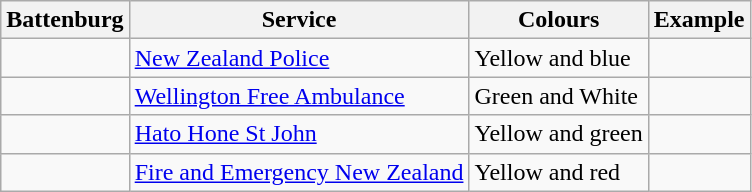<table class="wikitable">
<tr>
<th>Battenburg</th>
<th>Service</th>
<th>Colours</th>
<th>Example</th>
</tr>
<tr>
<td></td>
<td><a href='#'>New Zealand Police</a></td>
<td>Yellow and blue</td>
<td></td>
</tr>
<tr>
<td></td>
<td><a href='#'>Wellington Free Ambulance</a></td>
<td>Green and White</td>
<td></td>
</tr>
<tr>
<td></td>
<td><a href='#'>Hato Hone St John</a></td>
<td>Yellow and green</td>
<td></td>
</tr>
<tr>
<td></td>
<td><a href='#'>Fire and Emergency New Zealand</a></td>
<td>Yellow and red</td>
<td></td>
</tr>
</table>
